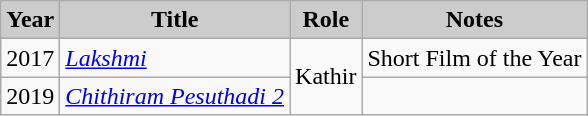<table class="wikitable">
<tr>
<th style="background:#ccc;">Year</th>
<th style="background:#ccc;">Title</th>
<th style="background:#ccc;">Role</th>
<th style="background:#ccc;">Notes</th>
</tr>
<tr>
<td>2017</td>
<td><em><a href='#'>Lakshmi</a></em></td>
<td rowspan="2">Kathir</td>
<td>Short Film of the Year</td>
</tr>
<tr>
<td>2019</td>
<td><em><a href='#'>Chithiram Pesuthadi 2</a></em></td>
<td></td>
</tr>
</table>
